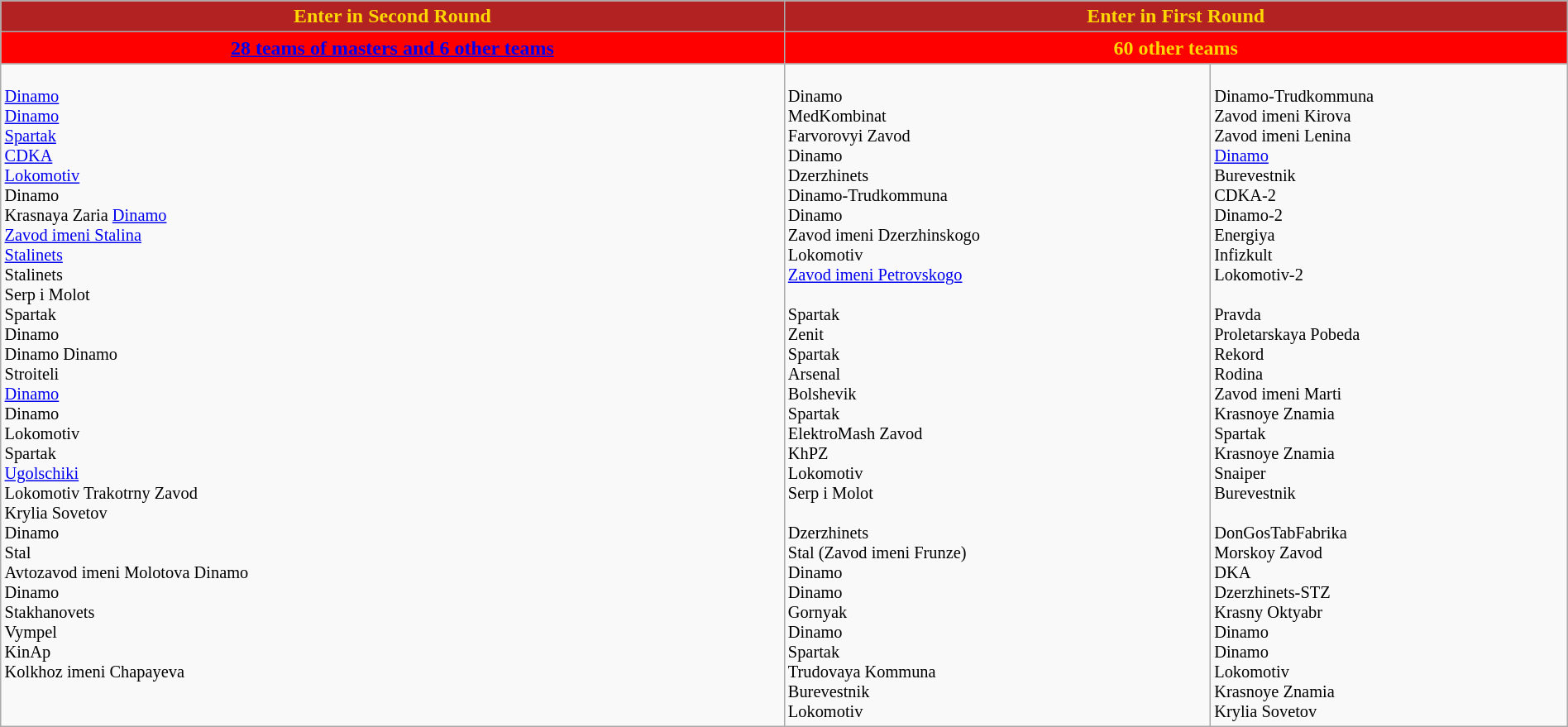<table class="wikitable" style="width:100%;">
<tr style="background:Firebrick; text-align:center;">
<td style="width:45%; color:Gold" colspan="1"><strong>Enter in Second Round</strong></td>
<td style="width:45%; color:Gold" colspan="2"><strong>Enter in First Round</strong></td>
</tr>
<tr style="background:Red;">
<td style="text-align:center; width:18%; color:Gold"><strong><a href='#'><span>28 teams of masters and 6 other teams</span></a></strong></td>
<td style="text-align:center; width:18%; color:Gold" colspan=2><strong><span>60 other teams</span></strong></td>
</tr>
<tr style="vertical-align:top; font-size:85%;">
<td rowspan=3><br> <a href='#'>Dinamo </a><br>
 <a href='#'>Dinamo </a><br>
 <a href='#'>Spartak </a><br>
 <a href='#'>CDKA </a><br>
 <a href='#'>Lokomotiv </a><br>
 Dinamo <br>
 Krasnaya Zaria  <a href='#'>Dinamo </a><br>
 <a href='#'>Zavod imeni Stalina </a><br>
 <a href='#'>Stalinets </a><br>
 Stalinets <br>
 Serp i Molot <br>
 Spartak <br>
 Dinamo <br>
 Dinamo  Dinamo <br>
 Stroiteli <br>
 <a href='#'>Dinamo </a><br>
 Dinamo <br>
 Lokomotiv <br>
 Spartak <br>
 <a href='#'>Ugolschiki </a><br>
 Lokomotiv  Trakotrny Zavod <br>
 Krylia Sovetov <br>
 Dinamo <br>
 Stal <br>
 Avtozavod imeni Molotova  Dinamo <br>
 Dinamo <br>
 Stakhanovets <br>
 Vympel <br>
 KinAp <br>
 Kolkhoz imeni Chapayeva </td>
<td rowspan=3><br> Dinamo <br>
 MedKombinat <br>
 Farvorovyi Zavod <br>
 Dinamo <br>
 Dzerzhinets <br>
 Dinamo-Trudkommuna <br>
 Dinamo <br>
 Zavod imeni Dzerzhinskogo <br>
 Lokomotiv <br>
 <a href='#'>Zavod imeni Petrovskogo </a><br><br> Spartak <br>
 Zenit <br>
 Spartak <br>
 Arsenal <br>
 Bolshevik <br>
 Spartak <br>
 ElektroMash Zavod <br>
 KhPZ <br>
 Lokomotiv <br>
 Serp i Molot <br><br> Dzerzhinets <br>
 Stal (Zavod imeni Frunze) <br>
 Dinamo <br>
 Dinamo <br>
 Gornyak <br>
 Dinamo <br>
 Spartak <br>
 Trudovaya Kommuna <br>
 Burevestnik <br>
 Lokomotiv <br></td>
<td><br> Dinamo-Trudkommuna <br>
 Zavod imeni Kirova <br>
 Zavod imeni Lenina <br>
 <a href='#'>Dinamo </a><br>
 Burevestnik <br>
 CDKA-2 <br>
 Dinamo-2 <br>
 Energiya <br>
 Infizkult <br>
 Lokomotiv-2 <br><br> Pravda <br>
 Proletarskaya Pobeda <br>
 Rekord <br>
 Rodina <br>
 Zavod imeni Marti <br>
 Krasnoye Znamia <br>
 Spartak <br>
 Krasnoye Znamia <br>
 Snaiper <br>
 Burevestnik <br><br> DonGosTabFabrika <br>
 Morskoy Zavod <br>
 DKA <br>
 Dzerzhinets-STZ <br>
 Krasny Oktyabr <br>
 Dinamo <br>
 Dinamo <br>
 Lokomotiv <br>
 Krasnoye Znamia <br>
 Krylia Sovetov <br></td>
</tr>
</table>
